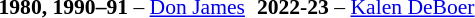<table cellpadding="3" style="font-size:.9em">
<tr>
</tr>
<tr>
</tr>
<tr style="vertical-align:top;">
<td><strong>1980, 1990–91</strong> – <a href='#'>Don James</a></td>
<td><strong>2022-23</strong> – <a href='#'>Kalen DeBoer</a></td>
</tr>
</table>
